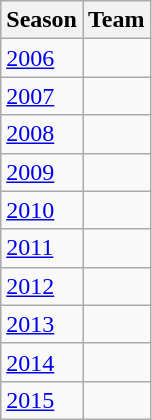<table class="wikitable">
<tr>
<th>Season</th>
<th>Team</th>
</tr>
<tr>
<td><a href='#'>2006</a></td>
<td></td>
</tr>
<tr>
<td><a href='#'>2007</a></td>
<td></td>
</tr>
<tr>
<td><a href='#'>2008</a></td>
<td></td>
</tr>
<tr>
<td><a href='#'>2009</a></td>
<td></td>
</tr>
<tr>
<td><a href='#'>2010</a></td>
<td></td>
</tr>
<tr>
<td><a href='#'>2011</a></td>
<td></td>
</tr>
<tr>
<td><a href='#'>2012</a></td>
<td></td>
</tr>
<tr>
<td><a href='#'>2013</a></td>
<td></td>
</tr>
<tr>
<td><a href='#'>2014</a></td>
<td></td>
</tr>
<tr>
<td><a href='#'>2015</a></td>
<td></td>
</tr>
</table>
